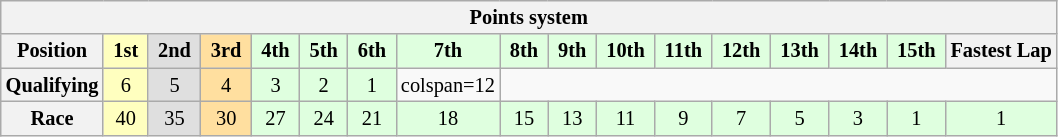<table class="wikitable" style="font-size:85%; text-align:center">
<tr>
<th colspan="23">Points system</th>
</tr>
<tr>
<th>Position</th>
<td style="background:#ffffbf;"> <strong>1st</strong> </td>
<td style="background:#dfdfdf;"> <strong>2nd</strong> </td>
<td style="background:#ffdf9f;"> <strong>3rd</strong> </td>
<td style="background:#dfffdf;"> <strong>4th</strong> </td>
<td style="background:#dfffdf;"> <strong>5th</strong> </td>
<td style="background:#dfffdf;"> <strong>6th</strong> </td>
<td style="background:#dfffdf;"> <strong>7th</strong> </td>
<td style="background:#dfffdf;"> <strong>8th</strong> </td>
<td style="background:#dfffdf;"> <strong>9th</strong> </td>
<td style="background:#dfffdf;"> <strong>10th</strong> </td>
<td style="background:#dfffdf;"> <strong>11th</strong> </td>
<td style="background:#dfffdf;"> <strong>12th</strong> </td>
<td style="background:#dfffdf;"> <strong>13th</strong> </td>
<td style="background:#dfffdf;"> <strong>14th</strong> </td>
<td style="background:#dfffdf;"> <strong>15th</strong> </td>
<th>Fastest Lap</th>
</tr>
<tr>
<th>Qualifying</th>
<td style="background:#ffffbf;">6</td>
<td style="background:#dfdfdf;">5</td>
<td style="background:#ffdf9f;">4</td>
<td style="background:#dfffdf;">3</td>
<td style="background:#dfffdf;">2</td>
<td style="background:#dfffdf;">1</td>
<td>colspan=12 </td>
</tr>
<tr>
<th>Race</th>
<td style="background:#ffffbf;">40</td>
<td style="background:#dfdfdf;">35</td>
<td style="background:#ffdf9f;">30</td>
<td style="background:#dfffdf;">27</td>
<td style="background:#dfffdf;">24</td>
<td style="background:#dfffdf;">21</td>
<td style="background:#dfffdf;">18</td>
<td style="background:#dfffdf;">15</td>
<td style="background:#dfffdf;">13</td>
<td style="background:#dfffdf;">11</td>
<td style="background:#dfffdf;">9</td>
<td style="background:#dfffdf;">7</td>
<td style="background:#dfffdf;">5</td>
<td style="background:#dfffdf;">3</td>
<td style="background:#dfffdf;">1</td>
<td style="background:#dfffdf;">1</td>
</tr>
</table>
